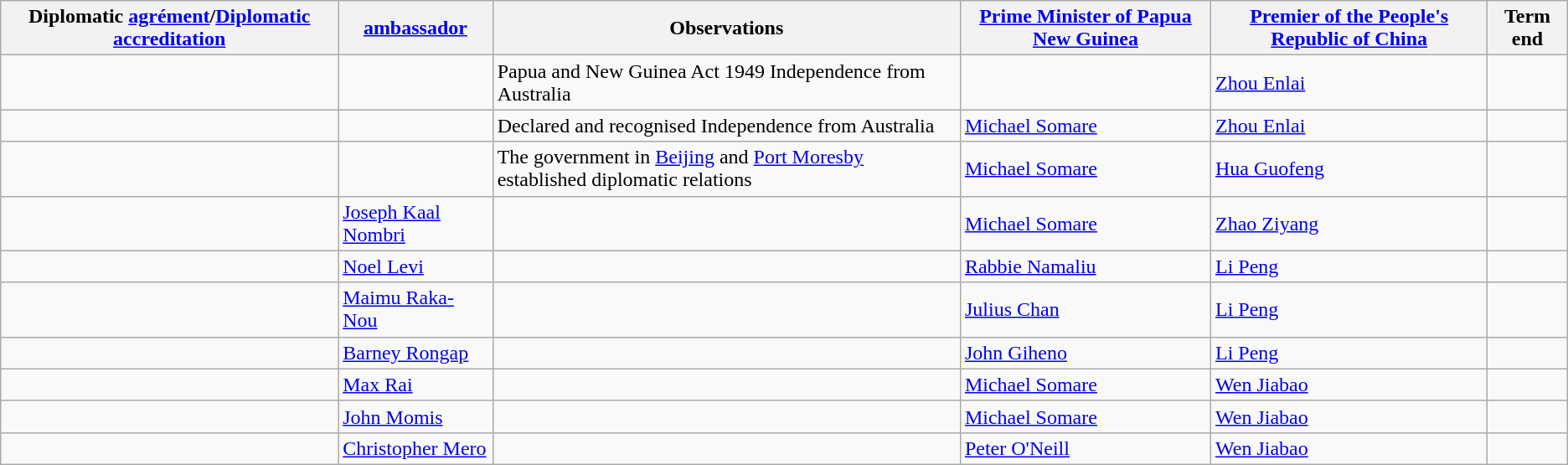<table class="wikitable sortable">
<tr>
<th>Diplomatic <a href='#'>agrément</a>/<a href='#'>Diplomatic accreditation</a></th>
<th><a href='#'>ambassador</a></th>
<th>Observations</th>
<th><a href='#'>Prime Minister of Papua New Guinea</a></th>
<th><a href='#'>Premier of the People's Republic of China</a></th>
<th>Term end</th>
</tr>
<tr>
<td></td>
<td></td>
<td>Papua and New Guinea Act 1949 Independence from Australia</td>
<td></td>
<td><a href='#'>Zhou Enlai</a></td>
<td></td>
</tr>
<tr>
<td></td>
<td></td>
<td>Declared and recognised Independence from Australia</td>
<td><a href='#'>Michael Somare</a></td>
<td><a href='#'>Zhou Enlai</a></td>
<td></td>
</tr>
<tr>
<td></td>
<td></td>
<td>The government in <a href='#'>Beijing</a> and <a href='#'>Port Moresby</a> established diplomatic relations</td>
<td><a href='#'>Michael Somare</a></td>
<td><a href='#'>Hua Guofeng</a></td>
<td></td>
</tr>
<tr>
<td></td>
<td><a href='#'>Joseph Kaal Nombri</a></td>
<td></td>
<td><a href='#'>Michael Somare</a></td>
<td><a href='#'>Zhao Ziyang</a></td>
<td></td>
</tr>
<tr>
<td></td>
<td><a href='#'>Noel Levi</a></td>
<td></td>
<td><a href='#'>Rabbie Namaliu</a></td>
<td><a href='#'>Li Peng</a></td>
<td></td>
</tr>
<tr>
<td></td>
<td><a href='#'>Maimu Raka-Nou</a></td>
<td></td>
<td><a href='#'>Julius Chan</a></td>
<td><a href='#'>Li Peng</a></td>
<td></td>
</tr>
<tr>
<td></td>
<td><a href='#'>Barney Rongap</a></td>
<td></td>
<td><a href='#'>John Giheno</a></td>
<td><a href='#'>Li Peng</a></td>
<td></td>
</tr>
<tr>
<td></td>
<td><a href='#'>Max Rai</a></td>
<td></td>
<td><a href='#'>Michael Somare</a></td>
<td><a href='#'>Wen Jiabao</a></td>
<td></td>
</tr>
<tr>
<td></td>
<td><a href='#'>John Momis</a></td>
<td></td>
<td><a href='#'>Michael Somare</a></td>
<td><a href='#'>Wen Jiabao</a></td>
<td></td>
</tr>
<tr>
<td></td>
<td><a href='#'>Christopher Mero</a></td>
<td></td>
<td><a href='#'>Peter O'Neill</a></td>
<td><a href='#'>Wen Jiabao</a></td>
<td></td>
</tr>
</table>
